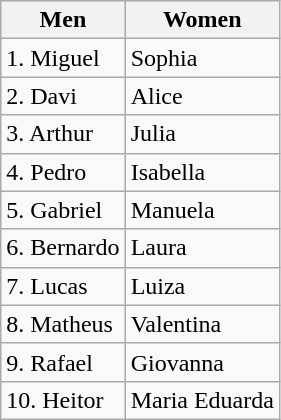<table class="wikitable">
<tr>
<th>Men</th>
<th>Women</th>
</tr>
<tr>
<td>1. Miguel</td>
<td>Sophia</td>
</tr>
<tr>
<td>2. Davi</td>
<td>Alice</td>
</tr>
<tr>
<td>3. Arthur</td>
<td>Julia</td>
</tr>
<tr>
<td>4. Pedro</td>
<td>Isabella</td>
</tr>
<tr>
<td>5. Gabriel</td>
<td>Manuela</td>
</tr>
<tr>
<td>6. Bernardo</td>
<td>Laura</td>
</tr>
<tr>
<td>7. Lucas</td>
<td>Luiza</td>
</tr>
<tr>
<td>8. Matheus</td>
<td>Valentina</td>
</tr>
<tr>
<td>9. Rafael</td>
<td>Giovanna</td>
</tr>
<tr>
<td>10. Heitor</td>
<td>Maria Eduarda</td>
</tr>
</table>
